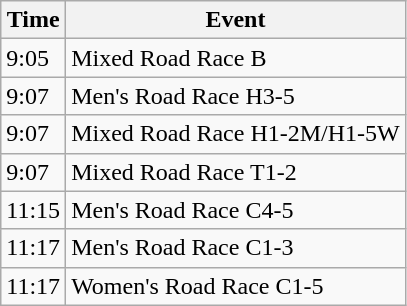<table class="wikitable">
<tr>
<th>Time</th>
<th>Event</th>
</tr>
<tr>
<td>9:05</td>
<td>Mixed Road Race B</td>
</tr>
<tr>
<td>9:07</td>
<td>Men's Road Race H3-5</td>
</tr>
<tr>
<td>9:07</td>
<td>Mixed Road Race H1-2M/H1-5W</td>
</tr>
<tr>
<td>9:07</td>
<td>Mixed Road Race T1-2</td>
</tr>
<tr>
<td>11:15</td>
<td>Men's Road Race C4-5</td>
</tr>
<tr>
<td>11:17</td>
<td>Men's Road Race C1-3</td>
</tr>
<tr>
<td>11:17</td>
<td>Women's Road Race C1-5</td>
</tr>
</table>
